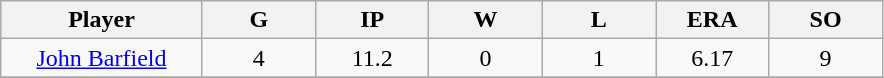<table class="wikitable sortable">
<tr>
<th bgcolor="#DDDDFF" width="16%">Player</th>
<th bgcolor="#DDDDFF" width="9%">G</th>
<th bgcolor="#DDDDFF" width="9%">IP</th>
<th bgcolor="#DDDDFF" width="9%">W</th>
<th bgcolor="#DDDDFF" width="9%">L</th>
<th bgcolor="#DDDDFF" width="9%">ERA</th>
<th bgcolor="#DDDDFF" width="9%">SO</th>
</tr>
<tr align="center">
<td><a href='#'>John Barfield</a></td>
<td>4</td>
<td>11.2</td>
<td>0</td>
<td>1</td>
<td>6.17</td>
<td>9</td>
</tr>
<tr align="center">
</tr>
</table>
